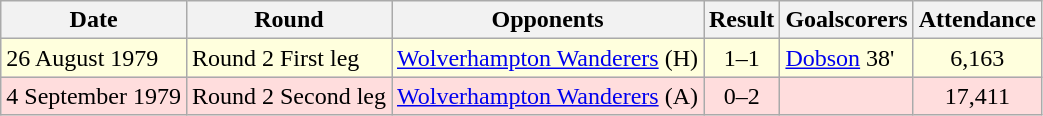<table class="wikitable">
<tr>
<th>Date</th>
<th>Round</th>
<th>Opponents</th>
<th>Result</th>
<th>Goalscorers</th>
<th>Attendance</th>
</tr>
<tr bgcolor="#ffffdd">
<td>26 August 1979</td>
<td>Round 2 First leg</td>
<td><a href='#'>Wolverhampton Wanderers</a> (H)</td>
<td align="center">1–1</td>
<td><a href='#'>Dobson</a> 38'</td>
<td align="center">6,163</td>
</tr>
<tr bgcolor="#ffdddd">
<td>4 September 1979</td>
<td>Round 2 Second leg</td>
<td><a href='#'>Wolverhampton Wanderers</a> (A)</td>
<td align="center">0–2</td>
<td></td>
<td align="center">17,411</td>
</tr>
</table>
